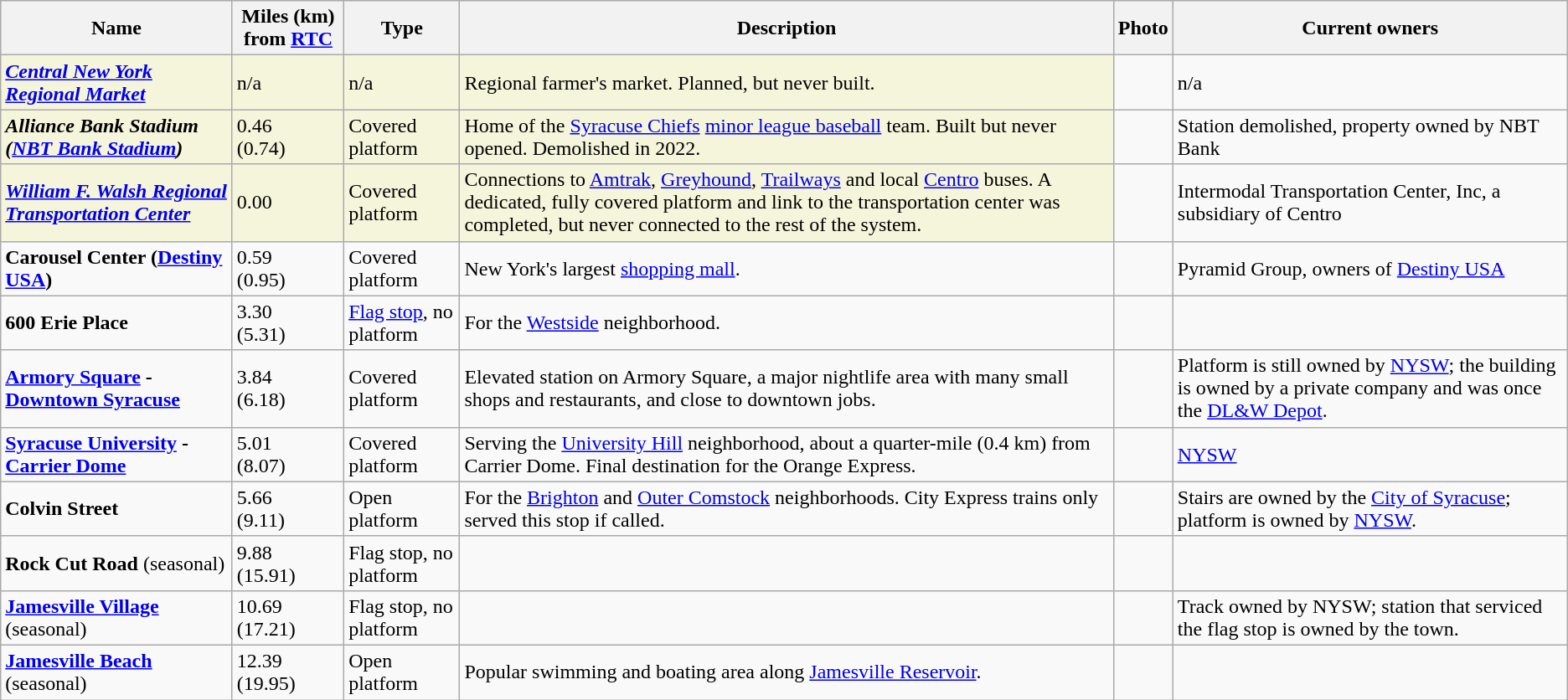<table class="wikitable" border="1">
<tr>
<th>Name</th>
<th>Miles (km) from <a href='#'>RTC</a></th>
<th>Type</th>
<th>Description</th>
<th>Photo</th>
<th>Current owners</th>
</tr>
<tr>
<td bgcolor="#F5F5DC"><strong><em><a href='#'>Central New York Regional Market</a></em></strong></td>
<td bgcolor="#F5F5DC">n/a</td>
<td bgcolor="#F5F5DC">n/a</td>
<td bgcolor="#F5F5DC">Regional farmer's market. Planned, but never built.</td>
<td></td>
<td>n/a</td>
</tr>
<tr>
<td bgcolor="#F5F5DC"><strong><em>Alliance Bank Stadium (<a href='#'>NBT Bank Stadium</a>)</em></strong></td>
<td bgcolor="#F5F5DC">0.46<br>(0.74)</td>
<td bgcolor="#F5F5DC">Covered platform</td>
<td bgcolor="#F5F5DC">Home of the <a href='#'>Syracuse Chiefs</a> <a href='#'>minor league baseball</a> team. Built but never opened. Demolished in 2022.</td>
<td></td>
<td>Station demolished, property owned by NBT Bank</td>
</tr>
<tr>
<td bgcolor="#F5F5DC"><strong><em><a href='#'>William F. Walsh Regional Transportation Center</a></em></strong></td>
<td bgcolor="#F5F5DC">0.00</td>
<td bgcolor="#F5F5DC">Covered platform</td>
<td bgcolor="#F5F5DC">Connections to <a href='#'>Amtrak</a>, <a href='#'>Greyhound</a>, <a href='#'>Trailways</a> and local <a href='#'>Centro</a> buses. A dedicated, fully covered platform and link to the transportation center was completed, but never connected to the rest of the system.</td>
<td></td>
<td>Intermodal Transportation Center, Inc, a subsidiary of Centro</td>
</tr>
<tr>
<td><strong>Carousel Center (<a href='#'>Destiny USA</a>)</strong></td>
<td>0.59<br>(0.95)</td>
<td>Covered platform</td>
<td>New York's largest <a href='#'>shopping mall</a>.</td>
<td></td>
<td>Pyramid Group, owners of <a href='#'>Destiny USA</a></td>
</tr>
<tr>
<td><strong>600 Erie Place</strong></td>
<td>3.30<br>(5.31)</td>
<td><a href='#'>Flag stop</a>, no platform</td>
<td>For the <a href='#'>Westside</a> neighborhood.</td>
<td></td>
<td></td>
</tr>
<tr>
<td><strong><a href='#'>Armory Square</a> - <a href='#'>Downtown Syracuse</a></strong></td>
<td>3.84<br>(6.18)</td>
<td>Covered platform</td>
<td>Elevated station on Armory Square, a major nightlife area with many small shops and restaurants, and close to downtown jobs.</td>
<td></td>
<td>Platform is still owned by <a href='#'>NYSW</a>; the building is owned by a private company and was once the <a href='#'>DL&W Depot</a>.</td>
</tr>
<tr>
<td><strong><a href='#'>Syracuse University</a> - <a href='#'>Carrier Dome</a></strong></td>
<td>5.01<br>(8.07)</td>
<td>Covered platform</td>
<td>Serving the <a href='#'>University Hill</a> neighborhood, about a quarter-mile (0.4 km) from Carrier Dome. Final destination for the Orange Express.</td>
<td></td>
<td><a href='#'>NYSW</a></td>
</tr>
<tr>
<td><strong>Colvin Street</strong></td>
<td>5.66<br>(9.11)</td>
<td>Open platform</td>
<td>For the <a href='#'>Brighton</a> and <a href='#'>Outer Comstock</a> neighborhoods. City Express trains only served this stop if called.</td>
<td></td>
<td>Stairs are owned by the <a href='#'>City of Syracuse</a>; platform is owned by <a href='#'>NYSW</a>.</td>
</tr>
<tr>
<td><strong>Rock Cut Road</strong> (seasonal)</td>
<td>9.88<br>(15.91)</td>
<td>Flag stop, no platform</td>
<td></td>
<td></td>
<td></td>
</tr>
<tr>
<td><strong><a href='#'>Jamesville Village</a></strong> (seasonal)</td>
<td>10.69<br>(17.21)</td>
<td>Flag stop, no platform</td>
<td></td>
<td></td>
<td>Track owned by NYSW; station that serviced the flag stop is owned by the town.</td>
</tr>
<tr>
<td><strong><a href='#'>Jamesville Beach</a></strong> (seasonal)</td>
<td>12.39<br>(19.95)</td>
<td>Open platform</td>
<td>Popular swimming and boating area along <a href='#'>Jamesville Reservoir</a>.</td>
<td></td>
<td></td>
</tr>
</table>
